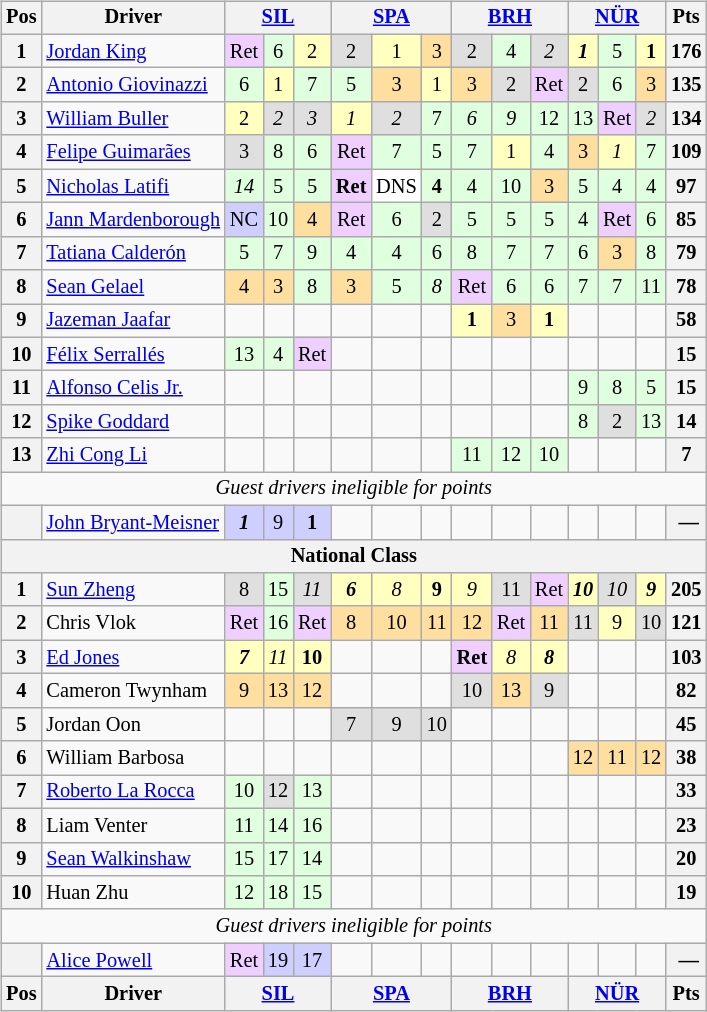<table>
<tr>
<td><br><table class="wikitable" style="font-size: 85%; text-align: center;">
<tr valign="top">
<th valign="middle">Pos</th>
<th valign="middle">Driver</th>
<th colspan=3><a href='#'>SIL</a><br></th>
<th colspan=3><a href='#'>SPA</a><br></th>
<th colspan=3><a href='#'>BRH</a><br></th>
<th colspan=3><a href='#'>NÜR</a><br></th>
<th valign="middle">Pts</th>
</tr>
<tr>
<th scope=row>1</th>
<td align=left> <a href='#'>Jordan King</a></td>
<td style="background:#EFCFFF;">Ret</td>
<td style="background:#DFFFDF;">6</td>
<td style="background:#FFFFBF;">2</td>
<td style="background:#DFDFDF;">2</td>
<td style="background:#FFFFBF;">1</td>
<td style="background:#FFDF9F;">3</td>
<td style="background:#DFDFDF;">2</td>
<td style="background:#DFFFDF;">4</td>
<td style="background:#DFDFDF;"><em>2</em></td>
<td style="background:#FFFFBF;"><strong><em>1</em></strong></td>
<td style="background:#DFFFDF;">5</td>
<td style="background:#FFFFBF;"><strong>1</strong></td>
<th scope=row>176</th>
</tr>
<tr>
<th scope=row>2</th>
<td align=left> <a href='#'>Antonio Giovinazzi</a></td>
<td style="background:#DFFFDF;">6</td>
<td style="background:#FFFFBF;">1</td>
<td style="background:#DFFFDF;">7</td>
<td style="background:#DFFFDF;">5</td>
<td style="background:#FFDF9F;">3</td>
<td style="background:#FFFFBF;">1</td>
<td style="background:#FFDF9F;">3</td>
<td style="background:#DFDFDF;">2</td>
<td style="background:#EFCFFF;">Ret</td>
<td style="background:#DFDFDF;">2</td>
<td style="background:#DFFFDF;">6</td>
<td style="background:#FFDF9F;">3</td>
<th scope=row>135</th>
</tr>
<tr>
<th scope=row>3</th>
<td align=left> <a href='#'>William Buller</a></td>
<td style="background:#FFFFBF;">2</td>
<td style="background:#DFDFDF;"><em>2</em></td>
<td style="background:#DFDFDF;"><em>3</em></td>
<td style="background:#FFFFBF;"><em>1</em></td>
<td style="background:#DFDFDF;"><em>2</em></td>
<td style="background:#DFFFDF;">7</td>
<td style="background:#DFFFDF;"><em>6</em></td>
<td style="background:#DFFFDF;"><em>9</em></td>
<td style="background:#DFFFDF;">12</td>
<td style="background:#DFFFDF;">13</td>
<td style="background:#EFCFFF;">Ret</td>
<td style="background:#DFDFDF;"><em>2</em></td>
<th scope=row>134</th>
</tr>
<tr>
<th scope=row>4</th>
<td align=left> <a href='#'>Felipe Guimarães</a></td>
<td style="background:#DFDFDF;">3</td>
<td style="background:#DFFFDF;">8</td>
<td style="background:#DFFFDF;">6</td>
<td style="background:#EFCFFF;">Ret</td>
<td style="background:#DFFFDF;">7</td>
<td style="background:#DFFFDF;">5</td>
<td style="background:#DFFFDF;">7</td>
<td style="background:#FFFFBF;">1</td>
<td style="background:#DFFFDF;">4</td>
<td style="background:#FFDF9F;">3</td>
<td style="background:#FFFFBF;"><em>1</em></td>
<td style="background:#DFFFDF;">7</td>
<th scope=row>109</th>
</tr>
<tr>
<th scope=row>5</th>
<td align=left> <a href='#'>Nicholas Latifi</a></td>
<td style="background:#DFFFDF;"><em>14</em></td>
<td style="background:#DFFFDF;">5</td>
<td style="background:#DFFFDF;">5</td>
<td style="background:#EFCFFF;"><strong>Ret</strong></td>
<td style="background:#FFFFFF;">DNS</td>
<td style="background:#DFFFDF;"><strong>4</strong></td>
<td style="background:#DFFFDF;">4</td>
<td style="background:#DFFFDF;">10</td>
<td style="background:#FFDF9F;">3</td>
<td style="background:#DFFFDF;">5</td>
<td style="background:#DFFFDF;">4</td>
<td style="background:#DFFFDF;">4</td>
<th scope=row>97</th>
</tr>
<tr>
<th scope=row>6</th>
<td align=left nowrap> <a href='#'>Jann Mardenborough</a></td>
<td style="background:#CFCFFF;">NC</td>
<td style="background:#DFFFDF;">10</td>
<td style="background:#FFDF9F;">4</td>
<td style="background:#EFCFFF;">Ret</td>
<td style="background:#DFFFDF;">6</td>
<td style="background:#DFDFDF;">2</td>
<td style="background:#DFFFDF;">5</td>
<td style="background:#DFFFDF;">5</td>
<td style="background:#DFFFDF;">5</td>
<td style="background:#DFFFDF;">4</td>
<td style="background:#EFCFFF;">Ret</td>
<td style="background:#DFFFDF;">6</td>
<th scope=row>85</th>
</tr>
<tr>
<th scope=row>7</th>
<td align=left> <a href='#'>Tatiana Calderón</a></td>
<td style="background:#DFFFDF;">5</td>
<td style="background:#DFFFDF;">7</td>
<td style="background:#DFFFDF;">9</td>
<td style="background:#DFFFDF;">4</td>
<td style="background:#DFFFDF;">4</td>
<td style="background:#DFFFDF;">6</td>
<td style="background:#DFFFDF;">8</td>
<td style="background:#DFFFDF;">7</td>
<td style="background:#DFFFDF;">7</td>
<td style="background:#DFFFDF;">6</td>
<td style="background:#FFDF9F;">3</td>
<td style="background:#DFFFDF;">8</td>
<th scope=row>79</th>
</tr>
<tr>
<th scope=row>8</th>
<td align=left> <a href='#'>Sean Gelael</a></td>
<td style="background:#FFDF9F;">4</td>
<td style="background:#FFDF9F;">3</td>
<td style="background:#DFFFDF;">8</td>
<td style="background:#FFDF9F;">3</td>
<td style="background:#DFFFDF;">5</td>
<td style="background:#DFFFDF;"><em>8</em></td>
<td style="background:#EFCFFF;">Ret</td>
<td style="background:#DFFFDF;">6</td>
<td style="background:#DFFFDF;">6</td>
<td style="background:#DFFFDF;">7</td>
<td style="background:#DFFFDF;">7</td>
<td style="background:#DFFFDF;">11</td>
<th scope=row>78</th>
</tr>
<tr>
<th scope=row>9</th>
<td align=left> <a href='#'>Jazeman Jaafar</a></td>
<td></td>
<td></td>
<td></td>
<td></td>
<td></td>
<td></td>
<td style="background:#FFFFBF;"><strong>1</strong></td>
<td style="background:#FFDF9F;">3</td>
<td style="background:#FFFFBF;"><strong>1</strong></td>
<td></td>
<td></td>
<td></td>
<th scope=row>58</th>
</tr>
<tr>
<th scope=row>10</th>
<td align=left> <a href='#'>Félix Serrallés</a></td>
<td style="background:#DFFFDF;">13</td>
<td style="background:#DFFFDF;">4</td>
<td style="background:#EFCFFF;">Ret</td>
<td></td>
<td></td>
<td></td>
<td></td>
<td></td>
<td></td>
<td></td>
<td></td>
<td></td>
<th scope=row>15</th>
</tr>
<tr>
<th scope=row>11</th>
<td align=left> <a href='#'>Alfonso Celis Jr.</a></td>
<td></td>
<td></td>
<td></td>
<td></td>
<td></td>
<td></td>
<td></td>
<td></td>
<td></td>
<td style="background:#DFFFDF;">9</td>
<td style="background:#DFFFDF;">8</td>
<td style="background:#DFFFDF;">5</td>
<th scope=row>15</th>
</tr>
<tr>
<th scope=row>12</th>
<td align=left> <a href='#'>Spike Goddard</a></td>
<td></td>
<td></td>
<td></td>
<td></td>
<td></td>
<td></td>
<td></td>
<td></td>
<td></td>
<td style="background:#DFFFDF;">8</td>
<td style="background:#DFDFDF;">2</td>
<td style="background:#DFFFDF;">13</td>
<th scope=row>14</th>
</tr>
<tr>
<th scope=row>13</th>
<td align=left> <a href='#'>Zhi Cong Li</a></td>
<td></td>
<td></td>
<td></td>
<td></td>
<td></td>
<td></td>
<td style="background:#DFFFDF;">11</td>
<td style="background:#DFFFDF;">12</td>
<td style="background:#DFFFDF;">10</td>
<td></td>
<td></td>
<td></td>
<th scope=row>7</th>
</tr>
<tr>
<td colspan=15 align=center><em>Guest drivers ineligible for points</em></td>
</tr>
<tr>
<th scope=row></th>
<td align=left> <a href='#'>John Bryant-Meisner</a></td>
<td style="background:#CFCFFF;"><strong><em>1</em></strong></td>
<td style="background:#CFCFFF;">9</td>
<td style="background:#CFCFFF;"><strong>1</strong></td>
<td></td>
<td></td>
<td></td>
<td></td>
<td></td>
<td></td>
<td></td>
<td></td>
<td></td>
<th scope=row> —</th>
</tr>
<tr>
<th colspan=15>National Class</th>
</tr>
<tr>
<th scope=row>1</th>
<td align=left> <a href='#'>Sun Zheng</a></td>
<td style="background:#DFDFDF;">8</td>
<td style="background:#DFFFDF;">15</td>
<td style="background:#DFDFDF;"><em>11</em></td>
<td style="background:#FFFFBF;"><strong><em>6</em></strong></td>
<td style="background:#FFFFBF;"><em>8</em></td>
<td style="background:#FFFFBF;"><strong>9</strong></td>
<td style="background:#FFFFBF;"><em>9</em></td>
<td style="background:#DFDFDF;">11</td>
<td style="background:#EFCFFF;">Ret</td>
<td style="background:#FFFFBF;"><strong><em>10</em></strong></td>
<td style="background:#DFDFDF;"><em>10</em></td>
<td style="background:#FFFFBF;"><strong><em>9</em></strong></td>
<th scope=row>205</th>
</tr>
<tr>
<th scope=row>2</th>
<td align=left> Chris Vlok</td>
<td style="background:#EFCFFF;">Ret</td>
<td style="background:#DFFFDF;">16</td>
<td style="background:#EFCFFF;">Ret</td>
<td style="background:#FFDF9F;">8</td>
<td style="background:#FFDF9F;">10</td>
<td style="background:#FFDF9F;">11</td>
<td style="background:#FFDF9F;">12</td>
<td style="background:#EFCFFF;">Ret</td>
<td style="background:#FFDF9F;">11</td>
<td style="background:#DFDFDF;">11</td>
<td style="background:#FFFFBF;">9</td>
<td style="background:#DFDFDF;">10</td>
<th scope=row>121</th>
</tr>
<tr>
<th scope=row>3</th>
<td align=left> <a href='#'>Ed Jones</a></td>
<td style="background:#FFFFBF;"><strong><em>7</em></strong></td>
<td style="background:#FFFFBF;"><em>11</em></td>
<td style="background:#FFFFBF;"><strong>10</strong></td>
<td></td>
<td></td>
<td></td>
<td style="background:#EFCFFF;"><strong>Ret</strong></td>
<td style="background:#FFFFBF;"><em>8</em></td>
<td style="background:#FFFFBF;"><strong><em>8</em></strong></td>
<td></td>
<td></td>
<td></td>
<th scope=row>103</th>
</tr>
<tr>
<th scope=row>4</th>
<td align=left> Cameron Twynham</td>
<td style="background:#FFDF9F;">9</td>
<td style="background:#FFDF9F;">13</td>
<td style="background:#FFDF9F;">12</td>
<td></td>
<td></td>
<td></td>
<td style="background:#DFDFDF;">10</td>
<td style="background:#FFDF9F;">13</td>
<td style="background:#DFDFDF;">9</td>
<td></td>
<td></td>
<td></td>
<th scope=row>82</th>
</tr>
<tr>
<th scope=row>5</th>
<td align=left> Jordan Oon</td>
<td></td>
<td></td>
<td></td>
<td style="background:#DFDFDF;">7</td>
<td style="background:#DFDFDF;">9</td>
<td style="background:#DFDFDF;">10</td>
<td></td>
<td></td>
<td></td>
<td></td>
<td></td>
<td></td>
<th scope=row>45</th>
</tr>
<tr>
<th scope=row>6</th>
<td align=left> William Barbosa</td>
<td></td>
<td></td>
<td></td>
<td></td>
<td></td>
<td></td>
<td></td>
<td></td>
<td></td>
<td style="background:#FFDF9F;">12</td>
<td style="background:#FFDF9F;">11</td>
<td style="background:#FFDF9F;">12</td>
<th scope=row>38</th>
</tr>
<tr>
<th scope=row>7</th>
<td align=left> <a href='#'>Roberto La Rocca</a></td>
<td style="background:#DFFFDF;">10</td>
<td style="background:#DFDFDF;">12</td>
<td style="background:#DFFFDF;">13</td>
<td></td>
<td></td>
<td></td>
<td></td>
<td></td>
<td></td>
<td></td>
<td></td>
<td></td>
<th scope=row>33</th>
</tr>
<tr>
<th scope=row>8</th>
<td align=left> Liam Venter</td>
<td style="background:#DFFFDF;">11</td>
<td style="background:#DFFFDF;">14</td>
<td style="background:#DFFFDF;">16</td>
<td></td>
<td></td>
<td></td>
<td></td>
<td></td>
<td></td>
<td></td>
<td></td>
<td></td>
<th scope=row>23</th>
</tr>
<tr>
<th scope=row>9</th>
<td align=left> <a href='#'>Sean Walkinshaw</a></td>
<td style="background:#DFFFDF;">15</td>
<td style="background:#DFFFDF;">17</td>
<td style="background:#DFFFDF;">14</td>
<td></td>
<td></td>
<td></td>
<td></td>
<td></td>
<td></td>
<td></td>
<td></td>
<td></td>
<th scope=row>20</th>
</tr>
<tr>
<th scope=row>10</th>
<td align=left> Huan Zhu</td>
<td style="background:#DFFFDF;">12</td>
<td style="background:#DFFFDF;">18</td>
<td style="background:#DFFFDF;">15</td>
<td></td>
<td></td>
<td></td>
<td></td>
<td></td>
<td></td>
<td></td>
<td></td>
<td></td>
<th scope=row>19</th>
</tr>
<tr>
<td colspan=15 align=center><em>Guest drivers ineligible for points</em></td>
</tr>
<tr>
<th scope=row></th>
<td align=left> <a href='#'>Alice Powell</a></td>
<td style="background:#EFCFFF;">Ret</td>
<td style="background:#CFCFFF;">19</td>
<td style="background:#CFCFFF;">17</td>
<td></td>
<td></td>
<td></td>
<td></td>
<td></td>
<td></td>
<td></td>
<td></td>
<td></td>
<th scope=row> —</th>
</tr>
<tr valign="top">
<th valign="middle">Pos</th>
<th valign="middle">Driver</th>
<th colspan=3><a href='#'>SIL</a><br></th>
<th colspan=3><a href='#'>SPA</a><br></th>
<th colspan=3><a href='#'>BRH</a><br></th>
<th colspan=3><a href='#'>NÜR</a><br></th>
<th valign="middle">Pts</th>
</tr>
</table>
</td>
<td valign="top"><br></td>
</tr>
</table>
